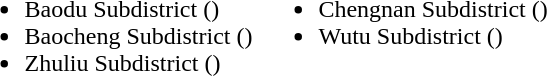<table>
<tr>
<td valign="top"><br><ul><li>Baodu Subdistrict ()</li><li>Baocheng Subdistrict ()</li><li>Zhuliu Subdistrict ()</li></ul></td>
<td valign="top"><br><ul><li>Chengnan Subdistrict ()</li><li>Wutu Subdistrict ()</li></ul></td>
</tr>
</table>
